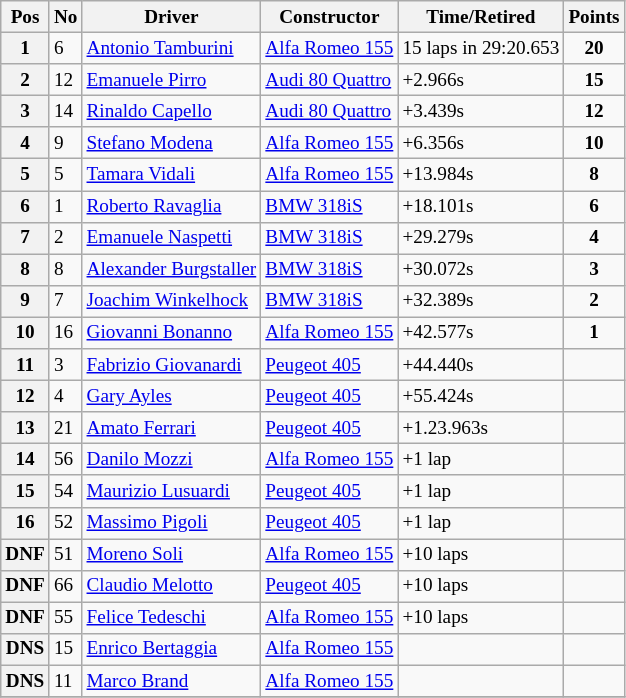<table class="wikitable" style="font-size: 80%;">
<tr>
<th>Pos</th>
<th>No</th>
<th>Driver</th>
<th>Constructor</th>
<th>Time/Retired</th>
<th>Points</th>
</tr>
<tr>
<th>1</th>
<td>6</td>
<td> <a href='#'>Antonio Tamburini</a></td>
<td><a href='#'>Alfa Romeo 155</a></td>
<td>15 laps in 29:20.653</td>
<td align=center><strong>20</strong></td>
</tr>
<tr>
<th>2</th>
<td>12</td>
<td> <a href='#'>Emanuele Pirro</a></td>
<td><a href='#'>Audi 80 Quattro</a></td>
<td>+2.966s</td>
<td align=center><strong>15</strong></td>
</tr>
<tr>
<th>3</th>
<td>14</td>
<td> <a href='#'>Rinaldo Capello</a></td>
<td><a href='#'>Audi 80 Quattro</a></td>
<td>+3.439s</td>
<td align=center><strong>12</strong></td>
</tr>
<tr>
<th>4</th>
<td>9</td>
<td> <a href='#'>Stefano Modena</a></td>
<td><a href='#'>Alfa Romeo 155</a></td>
<td>+6.356s</td>
<td align=center><strong>10</strong></td>
</tr>
<tr>
<th>5</th>
<td>5</td>
<td> <a href='#'>Tamara Vidali</a></td>
<td><a href='#'>Alfa Romeo 155</a></td>
<td>+13.984s</td>
<td align=center><strong>8</strong></td>
</tr>
<tr>
<th>6</th>
<td>1</td>
<td> <a href='#'>Roberto Ravaglia</a></td>
<td><a href='#'>BMW 318iS</a></td>
<td>+18.101s</td>
<td align=center><strong>6</strong></td>
</tr>
<tr>
<th>7</th>
<td>2</td>
<td> <a href='#'>Emanuele Naspetti</a></td>
<td><a href='#'>BMW 318iS</a></td>
<td>+29.279s</td>
<td align=center><strong>4</strong></td>
</tr>
<tr>
<th>8</th>
<td>8</td>
<td> <a href='#'> Alexander Burgstaller</a></td>
<td><a href='#'>BMW 318iS</a></td>
<td>+30.072s</td>
<td align=center><strong>3</strong></td>
</tr>
<tr>
<th>9</th>
<td>7</td>
<td> <a href='#'>Joachim Winkelhock</a></td>
<td><a href='#'>BMW 318iS</a></td>
<td>+32.389s</td>
<td align=center><strong>2</strong></td>
</tr>
<tr>
<th>10</th>
<td>16</td>
<td> <a href='#'>Giovanni Bonanno</a></td>
<td><a href='#'>Alfa Romeo 155</a></td>
<td>+42.577s</td>
<td align=center><strong>1</strong></td>
</tr>
<tr>
<th>11</th>
<td>3</td>
<td> <a href='#'>Fabrizio Giovanardi</a></td>
<td><a href='#'>Peugeot 405</a></td>
<td>+44.440s</td>
<td></td>
</tr>
<tr>
<th>12</th>
<td>4</td>
<td> <a href='#'>Gary Ayles</a></td>
<td><a href='#'>Peugeot 405</a></td>
<td>+55.424s</td>
<td></td>
</tr>
<tr>
<th>13</th>
<td>21</td>
<td> <a href='#'>Amato Ferrari</a></td>
<td><a href='#'>Peugeot 405</a></td>
<td>+1.23.963s</td>
<td></td>
</tr>
<tr>
<th>14</th>
<td>56</td>
<td> <a href='#'>Danilo Mozzi</a></td>
<td><a href='#'>Alfa Romeo 155</a></td>
<td>+1 lap</td>
<td></td>
</tr>
<tr>
<th>15</th>
<td>54</td>
<td> <a href='#'>Maurizio Lusuardi</a></td>
<td><a href='#'>Peugeot 405</a></td>
<td>+1 lap</td>
<td></td>
</tr>
<tr>
<th>16</th>
<td>52</td>
<td> <a href='#'>Massimo Pigoli</a></td>
<td><a href='#'>Peugeot 405</a></td>
<td>+1 lap</td>
<td></td>
</tr>
<tr>
<th>DNF</th>
<td>51</td>
<td> <a href='#'>Moreno Soli</a></td>
<td><a href='#'>Alfa Romeo 155</a></td>
<td>+10 laps</td>
<td></td>
</tr>
<tr>
<th>DNF</th>
<td>66</td>
<td> <a href='#'>Claudio Melotto</a></td>
<td><a href='#'>Peugeot 405</a></td>
<td>+10 laps</td>
<td></td>
</tr>
<tr>
<th>DNF</th>
<td>55</td>
<td> <a href='#'>Felice Tedeschi</a></td>
<td><a href='#'>Alfa Romeo 155</a></td>
<td>+10 laps</td>
<td></td>
</tr>
<tr>
<th>DNS</th>
<td>15</td>
<td> <a href='#'>Enrico Bertaggia</a></td>
<td><a href='#'>Alfa Romeo 155</a></td>
<td></td>
<td></td>
</tr>
<tr>
<th>DNS</th>
<td>11</td>
<td> <a href='#'>Marco Brand</a></td>
<td><a href='#'>Alfa Romeo 155</a></td>
<td></td>
<td></td>
</tr>
<tr>
</tr>
</table>
